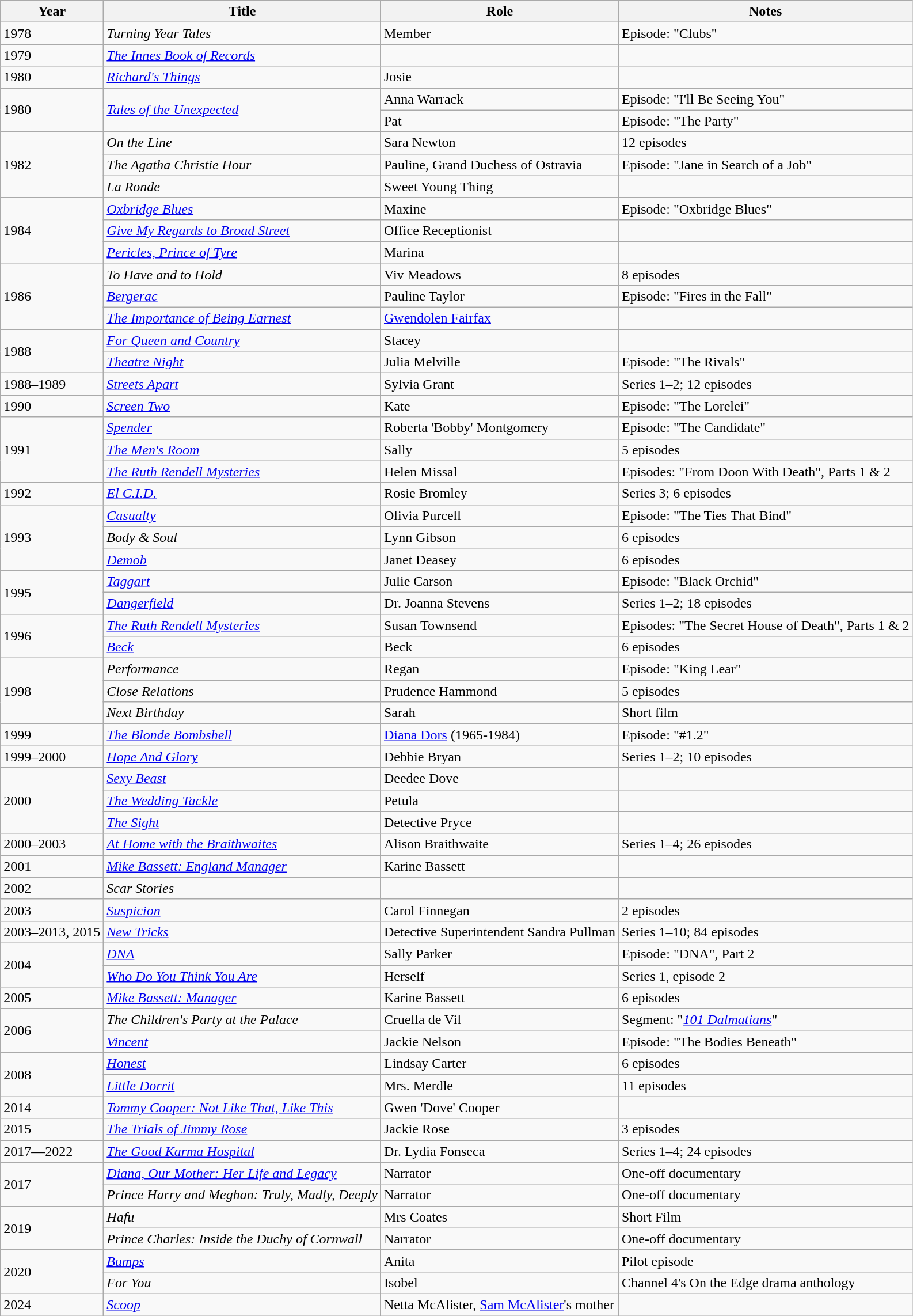<table class="wikitable sortable">
<tr>
<th>Year</th>
<th>Title</th>
<th>Role</th>
<th class="unsortable">Notes</th>
</tr>
<tr>
<td>1978</td>
<td><em>Turning Year Tales</em></td>
<td>Member</td>
<td>Episode: "Clubs"</td>
</tr>
<tr>
<td>1979</td>
<td><em><a href='#'>The Innes Book of Records</a></em></td>
<td></td>
<td></td>
</tr>
<tr>
<td>1980</td>
<td><em><a href='#'>Richard's Things</a></em></td>
<td>Josie</td>
<td></td>
</tr>
<tr>
<td rowspan="2">1980</td>
<td rowspan="2"><em><a href='#'>Tales of the Unexpected</a></em></td>
<td>Anna Warrack</td>
<td>Episode: "I'll Be Seeing You"</td>
</tr>
<tr>
<td>Pat</td>
<td>Episode: "The Party"</td>
</tr>
<tr>
<td rowspan="3">1982</td>
<td><em>On the Line</em></td>
<td>Sara Newton</td>
<td>12 episodes</td>
</tr>
<tr>
<td><em>The Agatha Christie Hour</em></td>
<td>Pauline, Grand Duchess of Ostravia</td>
<td>Episode: "Jane in Search of a Job"</td>
</tr>
<tr>
<td><em>La Ronde</em></td>
<td>Sweet Young Thing</td>
<td></td>
</tr>
<tr>
<td rowspan="3">1984</td>
<td><em><a href='#'>Oxbridge Blues</a></em></td>
<td>Maxine</td>
<td>Episode: "Oxbridge Blues"</td>
</tr>
<tr>
<td><em><a href='#'>Give My Regards to Broad Street</a></em></td>
<td>Office Receptionist</td>
<td></td>
</tr>
<tr>
<td><em><a href='#'>Pericles, Prince of Tyre</a></em></td>
<td>Marina</td>
<td></td>
</tr>
<tr>
<td rowspan="3">1986</td>
<td><em>To Have and to Hold</em></td>
<td>Viv Meadows</td>
<td>8 episodes</td>
</tr>
<tr>
<td><em><a href='#'>Bergerac</a></em></td>
<td>Pauline Taylor</td>
<td>Episode: "Fires in the Fall"</td>
</tr>
<tr>
<td><em><a href='#'>The Importance of Being Earnest</a></em></td>
<td><a href='#'>Gwendolen Fairfax</a></td>
<td></td>
</tr>
<tr>
<td rowspan=2>1988</td>
<td><em><a href='#'>For Queen and Country</a></em></td>
<td>Stacey</td>
<td></td>
</tr>
<tr>
<td><em><a href='#'>Theatre Night</a></em></td>
<td>Julia Melville</td>
<td>Episode: "The Rivals"</td>
</tr>
<tr>
<td>1988–1989</td>
<td><em><a href='#'>Streets Apart</a></em></td>
<td>Sylvia Grant</td>
<td>Series 1–2; 12 episodes</td>
</tr>
<tr>
<td>1990</td>
<td><em><a href='#'>Screen Two</a></em></td>
<td>Kate</td>
<td>Episode: "The Lorelei"</td>
</tr>
<tr>
<td rowspan=3>1991</td>
<td><em><a href='#'>Spender</a></em></td>
<td>Roberta 'Bobby' Montgomery</td>
<td>Episode: "The Candidate"</td>
</tr>
<tr>
<td><em><a href='#'>The Men's Room</a></em></td>
<td>Sally</td>
<td>5 episodes</td>
</tr>
<tr>
<td><em><a href='#'>The Ruth Rendell Mysteries</a></em></td>
<td>Helen Missal</td>
<td>Episodes: "From Doon With Death", Parts 1 & 2</td>
</tr>
<tr>
<td>1992</td>
<td><em><a href='#'>El C.I.D.</a></em></td>
<td>Rosie Bromley</td>
<td>Series 3; 6 episodes</td>
</tr>
<tr>
<td rowspan=3>1993</td>
<td><em><a href='#'>Casualty</a></em></td>
<td>Olivia Purcell</td>
<td>Episode: "The Ties That Bind"</td>
</tr>
<tr>
<td><em>Body & Soul</em></td>
<td>Lynn Gibson</td>
<td>6 episodes</td>
</tr>
<tr>
<td><em><a href='#'>Demob</a></em></td>
<td>Janet Deasey</td>
<td>6 episodes</td>
</tr>
<tr>
<td rowspan=2>1995</td>
<td><em><a href='#'>Taggart</a></em></td>
<td>Julie Carson</td>
<td>Episode: "Black Orchid"</td>
</tr>
<tr>
<td><em><a href='#'>Dangerfield</a></em></td>
<td>Dr. Joanna Stevens</td>
<td>Series 1–2; 18 episodes</td>
</tr>
<tr>
<td rowspan=2>1996</td>
<td><em><a href='#'>The Ruth Rendell Mysteries</a></em></td>
<td>Susan Townsend</td>
<td>Episodes: "The Secret House of Death", Parts 1 & 2</td>
</tr>
<tr>
<td><em><a href='#'>Beck</a></em></td>
<td>Beck</td>
<td>6 episodes</td>
</tr>
<tr>
<td rowspan=3>1998</td>
<td><em>Performance</em></td>
<td>Regan</td>
<td>Episode: "King Lear"</td>
</tr>
<tr>
<td><em>Close Relations</em></td>
<td>Prudence Hammond</td>
<td>5 episodes</td>
</tr>
<tr>
<td><em>Next Birthday</em></td>
<td>Sarah</td>
<td>Short film</td>
</tr>
<tr>
<td>1999</td>
<td><em><a href='#'>The Blonde Bombshell</a></em></td>
<td><a href='#'>Diana Dors</a> (1965-1984)</td>
<td>Episode: "#1.2"</td>
</tr>
<tr>
<td>1999–2000</td>
<td><em><a href='#'>Hope And Glory</a></em></td>
<td>Debbie Bryan</td>
<td>Series 1–2; 10 episodes</td>
</tr>
<tr>
<td rowspan="3">2000</td>
<td><em><a href='#'>Sexy Beast</a></em></td>
<td>Deedee Dove</td>
<td></td>
</tr>
<tr>
<td><em><a href='#'>The Wedding Tackle</a></em></td>
<td>Petula</td>
<td></td>
</tr>
<tr>
<td><em><a href='#'>The Sight</a></em></td>
<td>Detective Pryce</td>
<td></td>
</tr>
<tr>
<td>2000–2003</td>
<td><em><a href='#'>At Home with the Braithwaites</a></em></td>
<td>Alison Braithwaite</td>
<td>Series 1–4; 26 episodes</td>
</tr>
<tr>
<td>2001</td>
<td><em><a href='#'>Mike Bassett: England Manager</a></em></td>
<td>Karine Bassett</td>
<td></td>
</tr>
<tr>
<td>2002</td>
<td><em>Scar Stories</em></td>
<td></td>
<td></td>
</tr>
<tr>
<td>2003</td>
<td><em><a href='#'>Suspicion</a></em></td>
<td>Carol Finnegan</td>
<td>2 episodes</td>
</tr>
<tr>
<td>2003–2013, 2015</td>
<td><em><a href='#'>New Tricks</a></em></td>
<td>Detective Superintendent Sandra Pullman</td>
<td>Series 1–10; 84 episodes</td>
</tr>
<tr>
<td rowspan="2">2004</td>
<td><em><a href='#'>DNA</a></em></td>
<td>Sally Parker</td>
<td>Episode: "DNA", Part 2</td>
</tr>
<tr>
<td><em><a href='#'>Who Do You Think You Are</a></em></td>
<td>Herself</td>
<td>Series 1, episode 2</td>
</tr>
<tr>
<td>2005</td>
<td><em><a href='#'>Mike Bassett: Manager</a></em></td>
<td>Karine Bassett</td>
<td>6 episodes</td>
</tr>
<tr>
<td rowspan="2">2006</td>
<td><em>The Children's Party at the Palace</em></td>
<td>Cruella de Vil</td>
<td>Segment: "<em><a href='#'>101 Dalmatians</a></em>"</td>
</tr>
<tr>
<td><em><a href='#'>Vincent</a></em></td>
<td>Jackie Nelson</td>
<td>Episode: "The Bodies Beneath"</td>
</tr>
<tr>
<td rowspan=2>2008</td>
<td><em><a href='#'>Honest</a></em></td>
<td>Lindsay Carter</td>
<td>6 episodes</td>
</tr>
<tr>
<td><em><a href='#'>Little Dorrit</a></em></td>
<td>Mrs. Merdle</td>
<td>11 episodes</td>
</tr>
<tr>
<td>2014</td>
<td><em><a href='#'>Tommy Cooper: Not Like That, Like This</a></em></td>
<td>Gwen 'Dove' Cooper</td>
<td></td>
</tr>
<tr>
<td>2015</td>
<td><em><a href='#'>The Trials of Jimmy Rose</a></em></td>
<td>Jackie Rose</td>
<td>3 episodes</td>
</tr>
<tr>
<td>2017—2022</td>
<td><em><a href='#'>The Good Karma Hospital</a></em></td>
<td>Dr. Lydia Fonseca</td>
<td>Series 1–4; 24 episodes</td>
</tr>
<tr>
<td rowspan=2>2017</td>
<td><em><a href='#'>Diana, Our Mother: Her Life and Legacy</a></em></td>
<td>Narrator</td>
<td>One-off documentary</td>
</tr>
<tr>
<td><em>Prince Harry and Meghan: Truly, Madly, Deeply</em></td>
<td>Narrator</td>
<td>One-off documentary</td>
</tr>
<tr>
<td rowspan=2>2019</td>
<td><em>Hafu</em></td>
<td>Mrs Coates</td>
<td>Short Film</td>
</tr>
<tr>
<td><em>Prince Charles: Inside the Duchy of Cornwall</em></td>
<td>Narrator</td>
<td>One-off documentary</td>
</tr>
<tr>
<td rowspan=2>2020</td>
<td><em><a href='#'>Bumps</a></em></td>
<td>Anita</td>
<td>Pilot episode</td>
</tr>
<tr>
<td><em>For You</em></td>
<td>Isobel</td>
<td>Channel 4's On the Edge drama anthology</td>
</tr>
<tr>
<td>2024</td>
<td><em><a href='#'>Scoop</a></em></td>
<td>Netta McAlister, <a href='#'>Sam McAlister</a>'s mother</td>
</tr>
</table>
